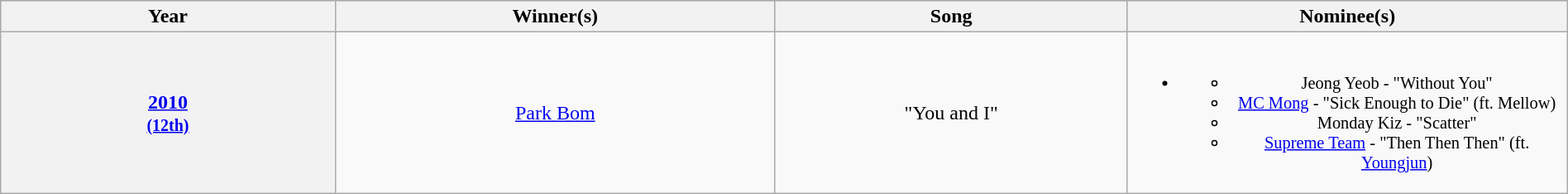<table class="wikitable" style="text-align:center; width:100%">
<tr style="background:#bebebe;">
<th scope="col" style="width:19%;">Year</th>
<th scope="col" style="width:25%;">Winner(s)</th>
<th scope="col" style="width:20%;">Song</th>
<th scope="col" style="width:25%;">Nominee(s)</th>
</tr>
<tr>
<th scope="row" style="text-align:center"><a href='#'>2010<br><small>(12th)</small></a></th>
<td><a href='#'>Park Bom</a></td>
<td>"You and I"</td>
<td style="font-size: 85%;"><br><ul><li><ul><li>Jeong Yeob - "Without You"</li><li><a href='#'>MC Mong</a> - "Sick Enough to Die" (ft. Mellow)</li><li>Monday Kiz - "Scatter"</li><li><a href='#'>Supreme Team</a> - "Then Then Then" (ft. <a href='#'>Youngjun</a>)</li></ul></li></ul></td>
</tr>
</table>
